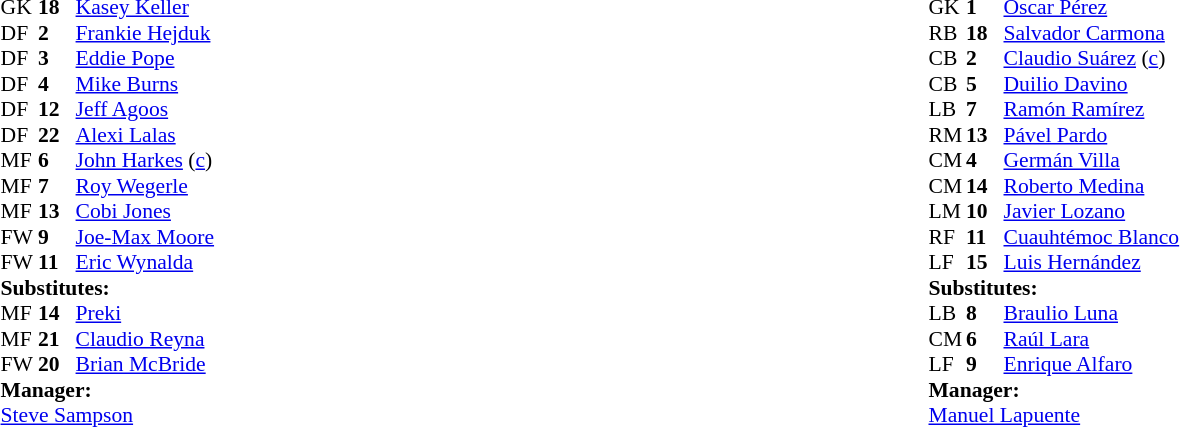<table width="100%">
<tr>
<td valign="top" width="40%"><br><table style="font-size:90%" cellspacing="0" cellpadding="0" align=center>
<tr>
<th width=25></th>
<th width=25></th>
</tr>
<tr>
<td>GK</td>
<td><strong>18</strong></td>
<td><a href='#'>Kasey Keller</a></td>
</tr>
<tr>
<td>DF</td>
<td><strong>2</strong></td>
<td><a href='#'>Frankie Hejduk</a></td>
<td></td>
</tr>
<tr>
<td>DF</td>
<td><strong>3</strong></td>
<td><a href='#'>Eddie Pope</a></td>
</tr>
<tr>
<td>DF</td>
<td><strong>4</strong></td>
<td><a href='#'>Mike Burns</a></td>
</tr>
<tr>
<td>DF</td>
<td><strong>12</strong></td>
<td><a href='#'>Jeff Agoos</a></td>
</tr>
<tr>
<td>DF</td>
<td><strong>22</strong></td>
<td><a href='#'>Alexi Lalas</a></td>
<td></td>
<td></td>
</tr>
<tr>
<td>MF</td>
<td><strong>6</strong></td>
<td><a href='#'>John Harkes</a> (<a href='#'>c</a>)</td>
</tr>
<tr>
<td>MF</td>
<td><strong>7</strong></td>
<td><a href='#'>Roy Wegerle</a></td>
<td></td>
<td></td>
</tr>
<tr>
<td>MF</td>
<td><strong>13</strong></td>
<td><a href='#'>Cobi Jones</a></td>
</tr>
<tr>
<td>FW</td>
<td><strong>9</strong></td>
<td><a href='#'>Joe-Max Moore</a></td>
</tr>
<tr>
<td>FW</td>
<td><strong>11</strong></td>
<td><a href='#'>Eric Wynalda</a></td>
<td></td>
<td></td>
</tr>
<tr>
<td colspan=3><strong>Substitutes:</strong></td>
</tr>
<tr>
<td>MF</td>
<td><strong>14</strong></td>
<td><a href='#'>Preki</a></td>
<td></td>
<td></td>
<td></td>
</tr>
<tr>
<td>MF</td>
<td><strong>21</strong></td>
<td><a href='#'>Claudio Reyna</a></td>
<td></td>
<td></td>
<td></td>
</tr>
<tr>
<td>FW</td>
<td><strong>20</strong></td>
<td><a href='#'>Brian McBride</a></td>
<td></td>
<td></td>
<td></td>
</tr>
<tr>
<td colspan=3><strong>Manager:</strong></td>
</tr>
<tr>
<td colspan=4><a href='#'>Steve Sampson</a></td>
</tr>
</table>
</td>
<td valign="top" width="50%"><br><table style="font-size:90%; margin:auto" cellspacing="0" cellpadding="0">
<tr>
<th width=25></th>
<th width=25></th>
</tr>
<tr>
<td>GK</td>
<td><strong>1</strong></td>
<td><a href='#'>Oscar Pérez</a></td>
</tr>
<tr>
<td>RB</td>
<td><strong>18</strong></td>
<td><a href='#'>Salvador Carmona</a></td>
</tr>
<tr>
<td>CB</td>
<td><strong>2</strong></td>
<td><a href='#'>Claudio Suárez</a> (<a href='#'>c</a>)</td>
</tr>
<tr>
<td>CB</td>
<td><strong>5</strong></td>
<td><a href='#'>Duilio Davino</a></td>
</tr>
<tr>
<td>LB</td>
<td><strong>7</strong></td>
<td><a href='#'>Ramón Ramírez</a></td>
<td></td>
<td></td>
</tr>
<tr>
<td>RM</td>
<td><strong>13</strong></td>
<td><a href='#'>Pável Pardo</a></td>
</tr>
<tr>
<td>CM</td>
<td><strong>4</strong></td>
<td><a href='#'>Germán Villa</a></td>
</tr>
<tr>
<td>CM</td>
<td><strong>14</strong></td>
<td><a href='#'>Roberto Medina</a></td>
<td></td>
<td></td>
</tr>
<tr>
<td>LM</td>
<td><strong>10</strong></td>
<td><a href='#'>Javier Lozano</a></td>
<td></td>
<td></td>
</tr>
<tr>
<td>RF</td>
<td><strong>11</strong></td>
<td><a href='#'>Cuauhtémoc Blanco</a></td>
<td></td>
</tr>
<tr>
<td>LF</td>
<td><strong>15</strong></td>
<td><a href='#'>Luis Hernández</a></td>
<td></td>
</tr>
<tr>
<td colspan=3><strong>Substitutes:</strong></td>
</tr>
<tr>
<td>LB</td>
<td><strong>8</strong></td>
<td><a href='#'>Braulio Luna</a></td>
<td></td>
<td></td>
</tr>
<tr>
<td>CM</td>
<td><strong>6</strong></td>
<td><a href='#'>Raúl Lara</a></td>
<td></td>
<td></td>
<td></td>
</tr>
<tr>
<td>LF</td>
<td><strong>9</strong></td>
<td><a href='#'>Enrique Alfaro</a></td>
<td></td>
<td></td>
<td></td>
</tr>
<tr>
<td colspan=3><strong>Manager:</strong></td>
</tr>
<tr>
<td colspan=4><a href='#'>Manuel Lapuente</a></td>
</tr>
</table>
</td>
</tr>
</table>
